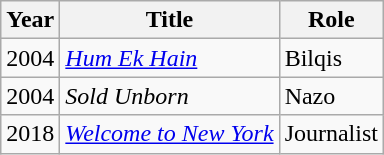<table class="wikitable sortable plainrowheaders">
<tr style="text-align:center;">
<th scope="col">Year</th>
<th scope="col">Title</th>
<th scope="col">Role</th>
</tr>
<tr>
<td>2004</td>
<td><em><a href='#'>Hum Ek Hain</a></em></td>
<td>Bilqis</td>
</tr>
<tr>
<td>2004</td>
<td><em>Sold Unborn</em></td>
<td>Nazo</td>
</tr>
<tr>
<td>2018</td>
<td><em><a href='#'>Welcome to New York</a></em></td>
<td>Journalist</td>
</tr>
</table>
